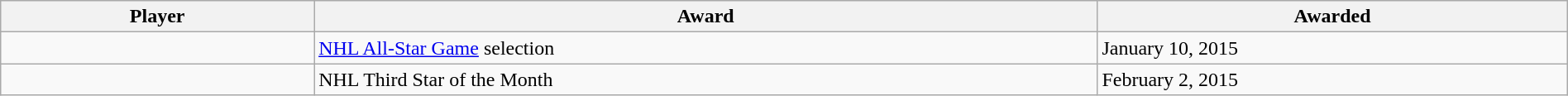<table class="wikitable sortable" style="width:100%;">
<tr>
<th style="width:20%;">Player</th>
<th style="width:50%;">Award</th>
<th style="width:30%;" data-sort-type="date">Awarded</th>
</tr>
<tr>
<td></td>
<td><a href='#'>NHL All-Star Game</a> selection</td>
<td>January 10, 2015</td>
</tr>
<tr>
<td></td>
<td>NHL Third Star of the Month</td>
<td>February 2, 2015</td>
</tr>
</table>
